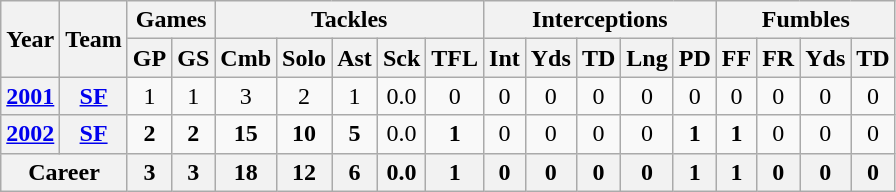<table class="wikitable" style="text-align:center;">
<tr>
<th rowspan="2">Year</th>
<th rowspan="2">Team</th>
<th colspan="2">Games</th>
<th colspan="5">Tackles</th>
<th colspan="5">Interceptions</th>
<th colspan="4">Fumbles</th>
</tr>
<tr>
<th>GP</th>
<th>GS</th>
<th>Cmb</th>
<th>Solo</th>
<th>Ast</th>
<th>Sck</th>
<th>TFL</th>
<th>Int</th>
<th>Yds</th>
<th>TD</th>
<th>Lng</th>
<th>PD</th>
<th>FF</th>
<th>FR</th>
<th>Yds</th>
<th>TD</th>
</tr>
<tr>
<th><a href='#'>2001</a></th>
<th><a href='#'>SF</a></th>
<td>1</td>
<td>1</td>
<td>3</td>
<td>2</td>
<td>1</td>
<td>0.0</td>
<td>0</td>
<td>0</td>
<td>0</td>
<td>0</td>
<td>0</td>
<td>0</td>
<td>0</td>
<td>0</td>
<td>0</td>
<td>0</td>
</tr>
<tr>
<th><a href='#'>2002</a></th>
<th><a href='#'>SF</a></th>
<td><strong>2</strong></td>
<td><strong>2</strong></td>
<td><strong>15</strong></td>
<td><strong>10</strong></td>
<td><strong>5</strong></td>
<td>0.0</td>
<td><strong>1</strong></td>
<td>0</td>
<td>0</td>
<td>0</td>
<td>0</td>
<td><strong>1</strong></td>
<td><strong>1</strong></td>
<td>0</td>
<td>0</td>
<td>0</td>
</tr>
<tr>
<th colspan="2">Career</th>
<th>3</th>
<th>3</th>
<th>18</th>
<th>12</th>
<th>6</th>
<th>0.0</th>
<th>1</th>
<th>0</th>
<th>0</th>
<th>0</th>
<th>0</th>
<th>1</th>
<th>1</th>
<th>0</th>
<th>0</th>
<th>0</th>
</tr>
</table>
